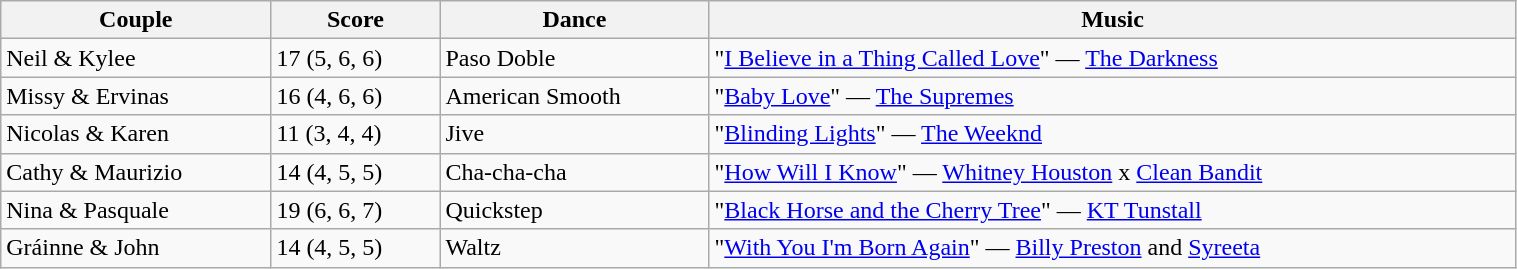<table class="wikitable" style="width:80%;">
<tr>
<th>Couple</th>
<th>Score</th>
<th>Dance</th>
<th>Music</th>
</tr>
<tr>
<td>Neil & Kylee</td>
<td>17 (5, 6, 6)</td>
<td>Paso Doble</td>
<td>"<a href='#'>I Believe in a Thing Called Love</a>" — <a href='#'>The Darkness</a></td>
</tr>
<tr>
<td>Missy & Ervinas</td>
<td>16 (4, 6, 6)</td>
<td>American Smooth</td>
<td>"<a href='#'>Baby Love</a>" — <a href='#'>The Supremes</a></td>
</tr>
<tr>
<td>Nicolas & Karen</td>
<td>11 (3, 4, 4)</td>
<td>Jive</td>
<td>"<a href='#'>Blinding Lights</a>" — <a href='#'>The Weeknd</a></td>
</tr>
<tr>
<td>Cathy & Maurizio</td>
<td>14 (4, 5, 5)</td>
<td>Cha-cha-cha</td>
<td>"<a href='#'>How Will I Know</a>" — <a href='#'>Whitney Houston</a> x <a href='#'>Clean Bandit</a></td>
</tr>
<tr>
<td>Nina & Pasquale</td>
<td>19 (6, 6, 7)</td>
<td>Quickstep</td>
<td>"<a href='#'>Black Horse and the Cherry Tree</a>" — <a href='#'>KT Tunstall</a></td>
</tr>
<tr>
<td>Gráinne & John</td>
<td>14 (4, 5, 5)</td>
<td>Waltz</td>
<td>"<a href='#'>With You I'm Born Again</a>" — <a href='#'>Billy Preston</a> and <a href='#'>Syreeta</a></td>
</tr>
</table>
